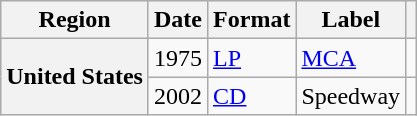<table class="wikitable plainrowheaders">
<tr>
<th scope="col">Region</th>
<th scope="col">Date</th>
<th scope="col">Format</th>
<th scope="col">Label</th>
<th scope="col"></th>
</tr>
<tr>
<th scope="row" rowspan="2">United States</th>
<td>1975</td>
<td><a href='#'>LP</a></td>
<td><a href='#'>MCA</a></td>
<td></td>
</tr>
<tr>
<td>2002</td>
<td><a href='#'>CD</a></td>
<td>Speedway</td>
<td></td>
</tr>
</table>
